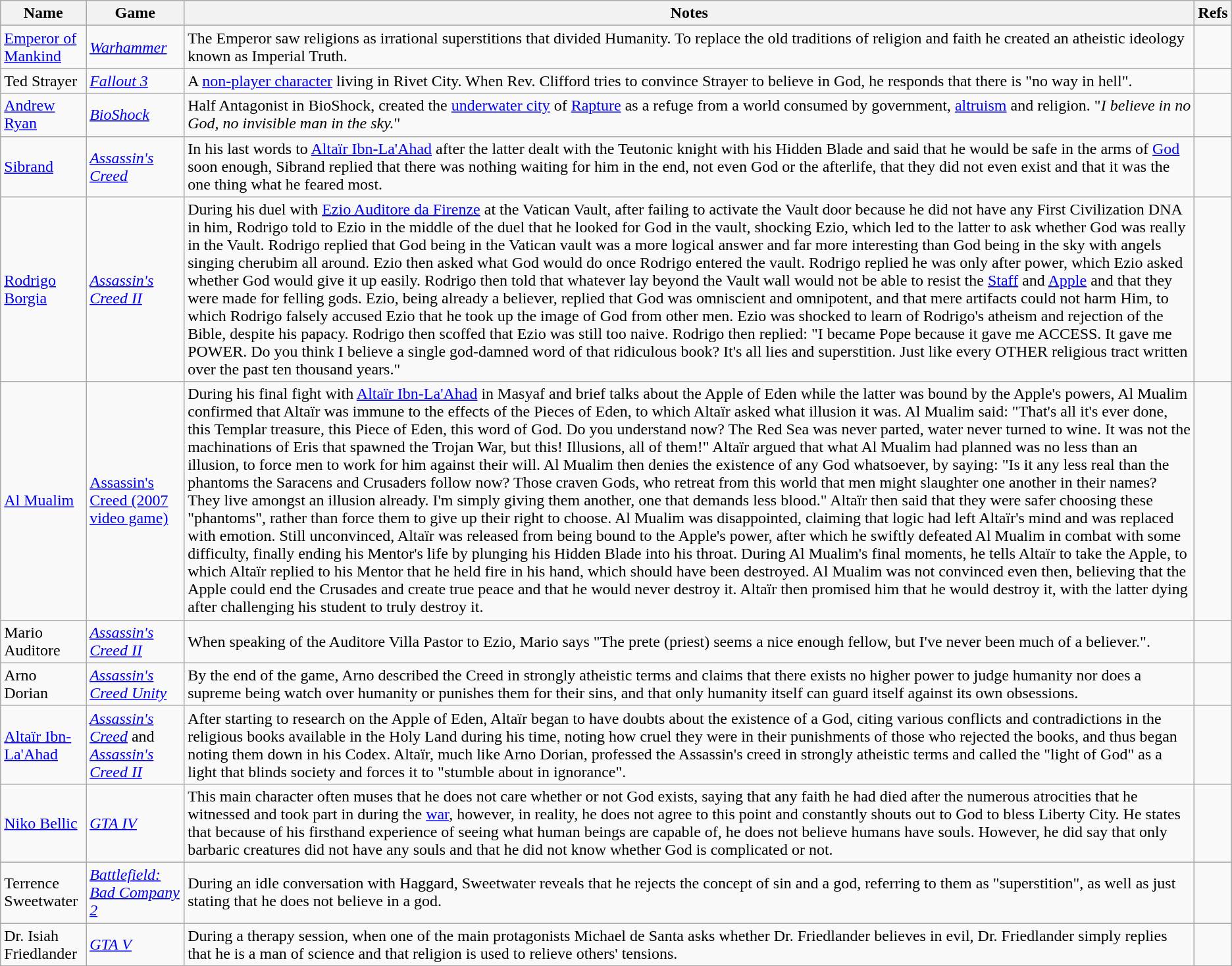<table class="wikitable sortable">
<tr>
<th>Name</th>
<th>Game</th>
<th>Notes</th>
<th>Refs</th>
</tr>
<tr>
<td><a href='#'>Emperor of Mankind</a></td>
<td><em><a href='#'>Warhammer</a></em></td>
<td>The Emperor saw religions as irrational superstitions that divided Humanity. To replace the old traditions of religion and faith he created an atheistic ideology known as Imperial Truth.</td>
<td></td>
</tr>
<tr>
<td>Ted Strayer</td>
<td><em><a href='#'>Fallout 3</a></em></td>
<td>A <a href='#'>non-player character</a> living in Rivet City. When Rev. Clifford tries to convince Strayer to believe in God, he responds that there is "no way in hell".</td>
<td></td>
</tr>
<tr>
<td><a href='#'>Andrew Ryan</a></td>
<td><em><a href='#'>BioShock</a></em></td>
<td>Half Antagonist in BioShock, created the <a href='#'>underwater city</a> of <a href='#'>Rapture</a> as a refuge from a world consumed by government, <a href='#'>altruism</a> and religion. "<em>I believe in no God, no invisible man in the sky.</em>"</td>
<td></td>
</tr>
<tr>
<td><a href='#'>Sibrand</a></td>
<td><em><a href='#'>Assassin's Creed</a></em></td>
<td>In his last words to <a href='#'>Altaïr Ibn-La'Ahad</a> after the latter dealt with the Teutonic knight with his Hidden Blade and said that he would be safe in the arms of <a href='#'>God</a> soon enough, Sibrand replied that there was nothing waiting for him in the end, not even God or the afterlife, that they did not even exist and that it was the one thing what he feared most.</td>
<td></td>
</tr>
<tr>
<td><a href='#'>Rodrigo Borgia</a></td>
<td><em><a href='#'>Assassin's Creed II</a></em></td>
<td>During his duel with <a href='#'>Ezio Auditore da Firenze</a> at the Vatican Vault, after failing to activate the Vault door because he did not have any First Civilization DNA in him, Rodrigo told to Ezio in the middle of the duel that he looked for God in the vault, shocking Ezio, which led to the latter to ask whether God was really in the Vault. Rodrigo replied that God being in the Vatican vault was a more logical answer and far more interesting than God being in the sky with angels singing cherubim all around. Ezio then asked what God would do once Rodrigo entered the vault. Rodrigo replied he was only after power, which Ezio asked whether God would give it up easily. Rodrigo then told that whatever lay beyond the Vault wall would not be able to resist the <a href='#'>Staff</a> and <a href='#'>Apple</a> and that they were made for felling gods. Ezio, being already a believer, replied that God was omniscient and omnipotent, and that mere artifacts could not harm Him, to which Rodrigo falsely accused Ezio that he took up the image of God from other men. Ezio was shocked to learn of Rodrigo's atheism and rejection of the Bible, despite his papacy. Rodrigo then scoffed that Ezio was still too naive. Rodrigo then replied: "I became Pope because it gave me ACCESS. It gave me POWER. Do you think I believe a single god-damned word of that ridiculous book? It's all lies and superstition. Just like every OTHER religious tract written over the past ten thousand years."</td>
<td></td>
</tr>
<tr>
<td><a href='#'>Al Mualim</a></td>
<td><a href='#'>Assassin's Creed (2007 video game)</a></td>
<td>During his final fight with <a href='#'>Altaïr Ibn-La'Ahad</a> in Masyaf and brief talks about the Apple of Eden while the latter was bound by the Apple's powers, Al Mualim confirmed that Altaïr was immune to the effects of the Pieces of Eden, to which Altaïr asked what illusion it was. Al Mualim said: "That's all it's ever done, this Templar treasure, this Piece of Eden, this word of God. Do you understand now? The Red Sea was never parted, water never turned to wine. It was not the machinations of Eris that spawned the Trojan War, but this! Illusions, all of them!" Altaïr argued that what Al Mualim had planned was no less than an illusion, to force men to work for him against their will. Al Mualim then denies the existence of any God whatsoever, by saying: "Is it any less real than the phantoms the Saracens and Crusaders follow now? Those craven Gods, who retreat from this world that men might slaughter one another in their names? They live amongst an illusion already. I'm simply giving them another, one that demands less blood." Altaïr then said that they were safer choosing these "phantoms", rather than force them to give up their right to choose. Al Mualim was disappointed, claiming that logic had left Altaïr's mind and was replaced with emotion. Still unconvinced, Altaïr was released from being bound to the Apple's power, after which he swiftly defeated Al Mualim in combat with some difficulty, finally ending his Mentor's life by plunging his Hidden Blade into his throat. During Al Mualim's final moments, he tells Altaïr to take the Apple, to which Altaïr replied to his Mentor that he held fire in his hand, which should have been destroyed. Al Mualim was not convinced even then, believing that the Apple could end the Crusades and create true peace and that he would never destroy it. Altaïr then promised him that he would destroy it, with the latter dying after challenging his student to truly destroy it.</td>
<td></td>
</tr>
<tr>
<td>Mario Auditore</td>
<td><em><a href='#'>Assassin's Creed II</a></em></td>
<td>When speaking of the Auditore Villa Pastor to Ezio, Mario says "The prete (priest) seems a nice enough fellow, but I've never been much of a believer.".</td>
<td></td>
</tr>
<tr>
<td>Arno Dorian</td>
<td><em><a href='#'>Assassin's Creed Unity</a></em></td>
<td>By the end of the game, Arno described the Creed in strongly atheistic terms and claims that there exists no higher power to judge humanity nor does a supreme being watch over humanity or punishes them for their sins, and that only humanity itself can guard itself against its own obsessions.</td>
<td></td>
</tr>
<tr>
<td><a href='#'>Altaïr Ibn-La'Ahad</a></td>
<td><em><a href='#'>Assassin's Creed</a></em> and <em><a href='#'>Assassin's Creed II</a></em></td>
<td>After starting to research on the Apple of Eden, Altaïr began to have doubts about the existence of a God, citing various conflicts and contradictions in the religious books available in the Holy Land during his time, noting how cruel they were in their punishments of those who rejected the books, and thus began noting them down in his Codex. Altaïr, much like Arno Dorian, professed the Assassin's creed in strongly atheistic terms and called the "light of God" as a light that blinds society and forces it to "stumble about in ignorance".</td>
<td></td>
</tr>
<tr>
<td><a href='#'>Niko Bellic</a></td>
<td><em><a href='#'>GTA IV</a></em></td>
<td>This main character often muses that he does not care whether or not God exists, saying that any faith he had died after the numerous atrocities that he witnessed and took part in during the <a href='#'>war</a>, however, in reality, he does not agree to this point and constantly shouts out to God to bless Liberty City. He states that because of his firsthand experience of seeing what human beings are capable of, he does not believe humans have souls. However, he did say that only barbaric creatures did not have any souls and that he did not know whether God is complicated or not.</td>
<td></td>
</tr>
<tr>
<td>Terrence Sweetwater</td>
<td><em><a href='#'>Battlefield: Bad Company 2</a></em></td>
<td>During an idle conversation with Haggard, Sweetwater reveals that he rejects the concept of sin and a god, referring to them as "superstition", as well as just stating that he does not believe in a god.</td>
<td></td>
</tr>
<tr>
<td>Dr. Isiah Friedlander</td>
<td><em><a href='#'>GTA V</a></em></td>
<td>During a therapy session, when one of the main protagonists Michael de Santa asks whether Dr. Friedlander believes in evil, Dr. Friedlander simply replies that he is a man of science and that religion is used to relieve others' tensions.</td>
<td></td>
</tr>
</table>
